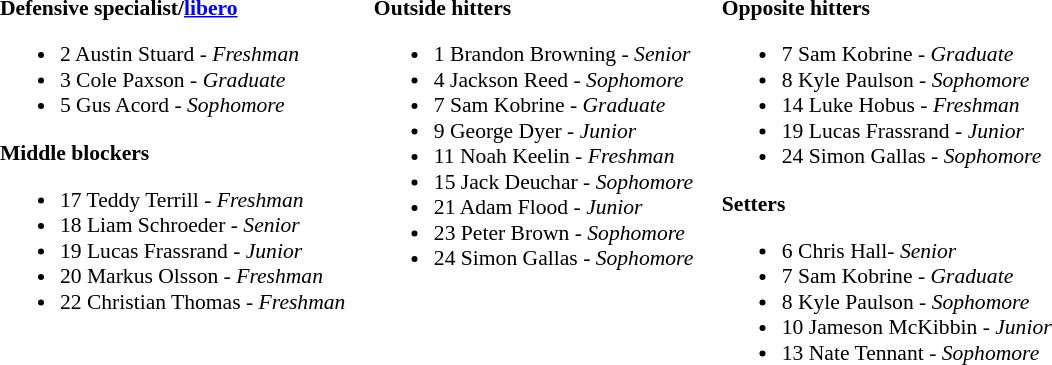<table class="toccolours" style="border-collapse:collapse; font-size:90%;">
<tr>
<td colspan="7" style=></td>
</tr>
<tr>
</tr>
<tr>
<td width="03"> </td>
<td valign="top"><br><strong>Defensive specialist/<a href='#'>libero</a></strong><ul><li>2 Austin Stuard - <em>Freshman</em></li><li>3 Cole Paxson - <em>Graduate</em></li><li>5 Gus Acord - <em> Sophomore</em></li></ul><strong>Middle blockers</strong><ul><li>17 Teddy Terrill - <em>Freshman</em></li><li>18 Liam Schroeder - <em>Senior</em></li><li>19 Lucas Frassrand - <em>Junior</em></li><li>20 Markus Olsson - <em>Freshman</em></li><li>22 Christian Thomas  - <em> Freshman</em></li></ul></td>
<td width="15"> </td>
<td valign="top"><br><strong>Outside hitters</strong><ul><li>1 Brandon Browning - <em>Senior</em></li><li>4 Jackson Reed - <em>Sophomore</em></li><li>7 Sam Kobrine - <em>Graduate</em></li><li>9 George Dyer - <em>Junior</em></li><li>11 Noah Keelin - <em>Freshman</em></li><li>15 Jack Deuchar - <em>Sophomore</em></li><li>21 Adam Flood - <em>Junior</em></li><li>23 Peter Brown - <em>Sophomore</em></li><li>24 Simon Gallas - <em> Sophomore</em></li></ul></td>
<td width="15"> </td>
<td valign="top"><br><strong>Opposite hitters</strong><ul><li>7 Sam Kobrine - <em>Graduate</em></li><li>8 Kyle Paulson - <em>Sophomore</em></li><li>14 Luke Hobus - <em>Freshman</em></li><li>19 Lucas Frassrand - <em>Junior</em></li><li>24 Simon Gallas - <em> Sophomore</em></li></ul><strong>Setters</strong><ul><li>6 Chris Hall- <em> Senior</em></li><li>7 Sam Kobrine - <em>Graduate</em></li><li>8 Kyle Paulson - <em>Sophomore</em></li><li>10 Jameson McKibbin - <em> Junior</em></li><li>13 Nate Tennant - <em>Sophomore</em></li></ul></td>
<td width="20"> </td>
</tr>
</table>
